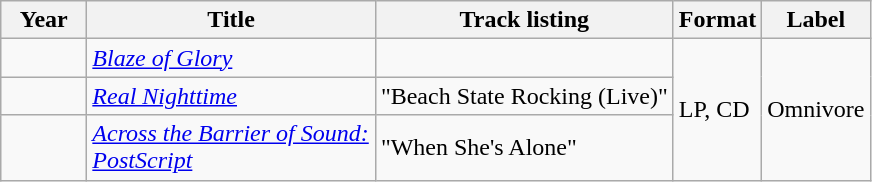<table class="wikitable">
<tr>
<th style="width:50px;">Year</th>
<th style="width:185px;">Title</th>
<th>Track listing</th>
<th>Format</th>
<th>Label</th>
</tr>
<tr>
<td></td>
<td><em><a href='#'>Blaze of Glory</a></em></td>
<td></td>
<td rowspan="3">LP, CD</td>
<td rowspan="3">Omnivore</td>
</tr>
<tr>
<td></td>
<td><em><a href='#'>Real Nighttime</a></em></td>
<td>"Beach State Rocking (Live)" </td>
</tr>
<tr>
<td></td>
<td><em><a href='#'>Across the Barrier of Sound: PostScript</a></em></td>
<td>"When She's Alone" </td>
</tr>
</table>
